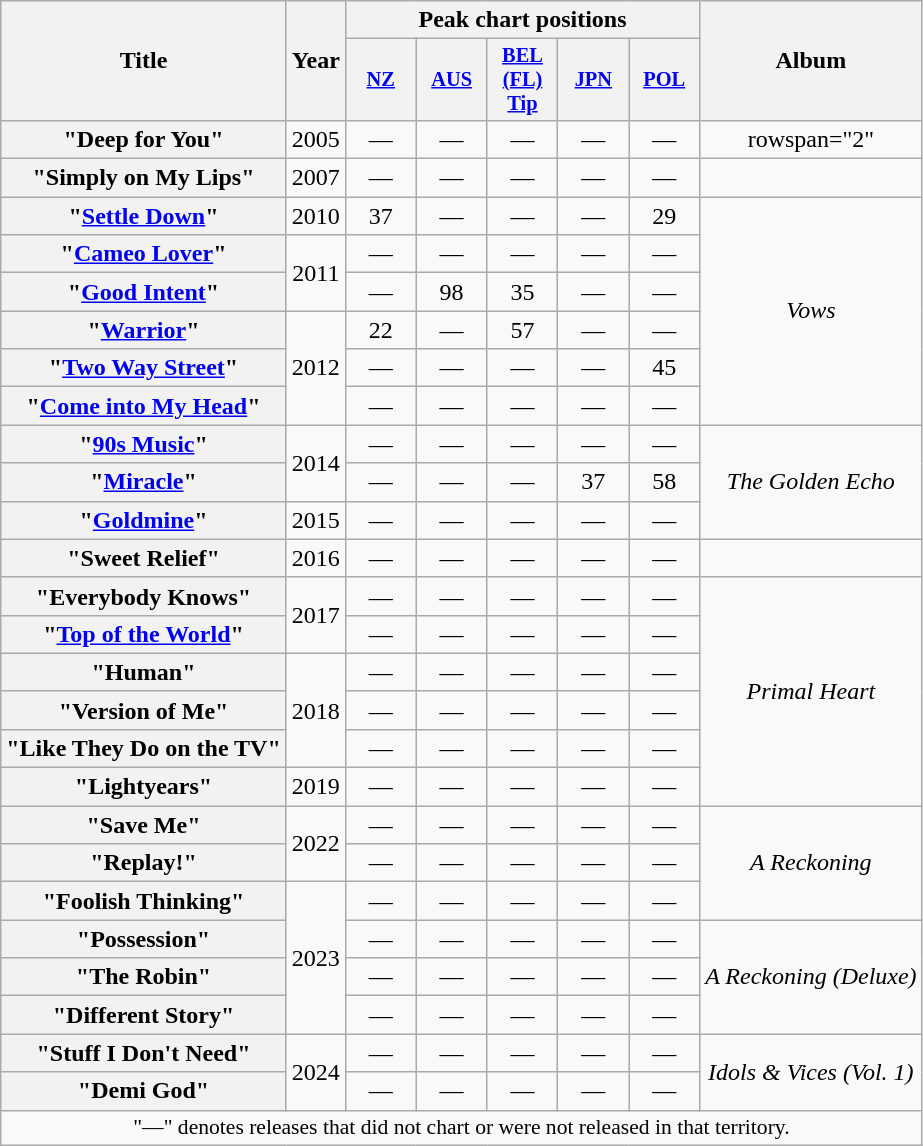<table class="wikitable plainrowheaders" style="text-align:center;">
<tr>
<th scope="col" rowspan="2">Title</th>
<th scope="col" rowspan="2">Year</th>
<th scope="col" colspan="5">Peak chart positions</th>
<th scope="col" rowspan="2">Album</th>
</tr>
<tr>
<th scope="col" style="width:3em;font-size:85%;"><a href='#'>NZ</a><br></th>
<th scope="col" style="width:3em;font-size:85%;"><a href='#'>AUS</a><br></th>
<th scope="col" style="width:3em;font-size:85%;"><a href='#'>BEL<br>(FL)<br>Tip</a><br></th>
<th scope="col" style="width:3em;font-size:85%;"><a href='#'>JPN</a><br></th>
<th scope="col" style="width:3em;font-size:85%;"><a href='#'>POL</a><br></th>
</tr>
<tr>
<th scope="row">"Deep for You"</th>
<td>2005</td>
<td>—</td>
<td>—</td>
<td>—</td>
<td>—</td>
<td>—</td>
<td>rowspan="2" </td>
</tr>
<tr>
<th scope="row">"Simply on My Lips"</th>
<td>2007</td>
<td>—</td>
<td>—</td>
<td>—</td>
<td>—</td>
<td>—</td>
</tr>
<tr>
<th scope="row">"<a href='#'>Settle Down</a>"</th>
<td>2010</td>
<td>37</td>
<td>—</td>
<td>—</td>
<td>—</td>
<td>29</td>
<td rowspan="6"><em>Vows</em></td>
</tr>
<tr>
<th scope="row">"<a href='#'>Cameo Lover</a>"</th>
<td rowspan="2">2011</td>
<td>—</td>
<td>—</td>
<td>—</td>
<td>—</td>
<td>—</td>
</tr>
<tr>
<th scope="row">"<a href='#'>Good Intent</a>"</th>
<td>—</td>
<td>98</td>
<td>35</td>
<td>—</td>
<td>—</td>
</tr>
<tr>
<th scope="row">"<a href='#'>Warrior</a>"<br></th>
<td rowspan="3">2012</td>
<td>22</td>
<td>—</td>
<td>57</td>
<td>—</td>
<td>—</td>
</tr>
<tr>
<th scope="row">"<a href='#'>Two Way Street</a>"</th>
<td>—</td>
<td>—</td>
<td>—</td>
<td>—</td>
<td>45</td>
</tr>
<tr>
<th scope="row">"<a href='#'>Come into My Head</a>"</th>
<td>—</td>
<td>—</td>
<td>—</td>
<td>—</td>
<td>—</td>
</tr>
<tr>
<th scope="row">"<a href='#'>90s Music</a>"</th>
<td rowspan="2">2014</td>
<td>—</td>
<td>—</td>
<td>—</td>
<td>—</td>
<td>—</td>
<td rowspan="3"><em>The Golden Echo</em></td>
</tr>
<tr>
<th scope="row">"<a href='#'>Miracle</a>"</th>
<td>—</td>
<td>—</td>
<td>—</td>
<td>37</td>
<td>58</td>
</tr>
<tr>
<th scope="row">"<a href='#'>Goldmine</a>"</th>
<td>2015</td>
<td>—</td>
<td>—</td>
<td>—</td>
<td>—</td>
<td>—</td>
</tr>
<tr>
<th scope="row">"Sweet Relief"</th>
<td>2016</td>
<td>—</td>
<td>—</td>
<td>—</td>
<td>—</td>
<td>—</td>
<td></td>
</tr>
<tr>
<th scope="row">"Everybody Knows"</th>
<td rowspan="2">2017</td>
<td>—</td>
<td>—</td>
<td>—</td>
<td>—</td>
<td>—</td>
<td rowspan="6"><em>Primal Heart</em></td>
</tr>
<tr>
<th scope="row">"<a href='#'>Top of the World</a>"<br></th>
<td>—</td>
<td>—</td>
<td>—</td>
<td>—</td>
<td>—</td>
</tr>
<tr>
<th scope="row">"Human"</th>
<td rowspan="3">2018</td>
<td>—</td>
<td>—</td>
<td>—</td>
<td>—</td>
<td>—</td>
</tr>
<tr>
<th scope="row">"Version of Me"<br></th>
<td>—</td>
<td>—</td>
<td>—</td>
<td>—</td>
<td>—</td>
</tr>
<tr>
<th scope="row">"Like They Do on the TV"</th>
<td>—</td>
<td>—</td>
<td>—</td>
<td>—</td>
<td>—</td>
</tr>
<tr>
<th scope="row">"Lightyears"</th>
<td rowspan="1">2019</td>
<td>—</td>
<td>—</td>
<td>—</td>
<td>—</td>
<td>—</td>
</tr>
<tr>
<th scope="row">"Save Me"</th>
<td rowspan="2">2022</td>
<td>—</td>
<td>—</td>
<td>—</td>
<td>—</td>
<td>—</td>
<td rowspan="3"><em>A Reckoning</em></td>
</tr>
<tr>
<th scope="row">"Replay!"</th>
<td>—</td>
<td>—</td>
<td>—</td>
<td>—</td>
<td>—</td>
</tr>
<tr>
<th scope="row">"Foolish Thinking"<br></th>
<td rowspan="4">2023</td>
<td>—</td>
<td>—</td>
<td>—</td>
<td>—</td>
<td>—</td>
</tr>
<tr>
<th scope="row">"Possession"</th>
<td>—</td>
<td>—</td>
<td>—</td>
<td>—</td>
<td>—</td>
<td rowspan="3"><em>A Reckoning (Deluxe)</em></td>
</tr>
<tr>
<th scope="row">"The Robin"</th>
<td>—</td>
<td>—</td>
<td>—</td>
<td>—</td>
<td>—</td>
</tr>
<tr>
<th scope="row">"Different Story"</th>
<td>—</td>
<td>—</td>
<td>—</td>
<td>—</td>
<td>—</td>
</tr>
<tr>
<th scope="row">"Stuff I Don't Need"<br></th>
<td rowspan="2">2024</td>
<td>—</td>
<td>—</td>
<td>—</td>
<td>—</td>
<td>—</td>
<td rowspan="2"><em>Idols & Vices (Vol. 1)</em></td>
</tr>
<tr>
<th scope="row">"Demi God"<br></th>
<td>—</td>
<td>—</td>
<td>—</td>
<td>—</td>
<td>—</td>
</tr>
<tr>
<td colspan="8" style="font-size:90%">"—" denotes releases that did not chart or were not released in that territory.</td>
</tr>
</table>
